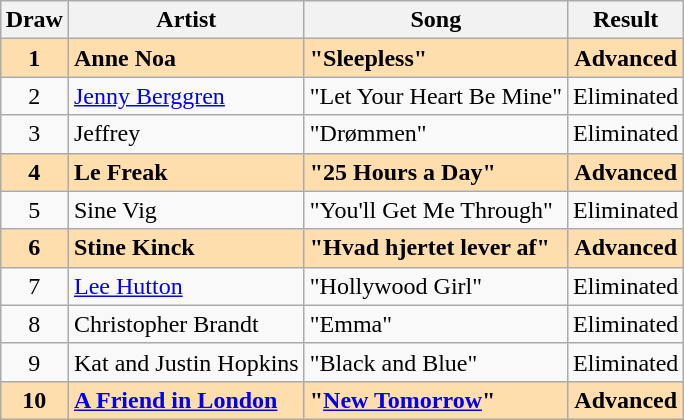<table class="sortable wikitable" style="margin: 1em auto 1em auto; text-align:center">
<tr>
<th>Draw</th>
<th>Artist</th>
<th>Song</th>
<th>Result</th>
</tr>
<tr style="font-weight:bold; background:navajowhite">
<td>1</td>
<td style="text-align:left;">Anne Noa</td>
<td style="text-align:left;">"Sleepless"</td>
<td>Advanced</td>
</tr>
<tr>
<td>2</td>
<td style="text-align:left;"><a href='#'>Jenny Berggren</a></td>
<td style="text-align:left;">"Let Your Heart Be Mine"</td>
<td>Eliminated</td>
</tr>
<tr>
<td>3</td>
<td style="text-align:left;">Jeffrey</td>
<td style="text-align:left;">"Drømmen"</td>
<td>Eliminated</td>
</tr>
<tr style="font-weight:bold; background:navajowhite">
<td>4</td>
<td style="text-align:left;">Le Freak</td>
<td style="text-align:left;">"25 Hours a Day"</td>
<td>Advanced</td>
</tr>
<tr>
<td>5</td>
<td style="text-align:left;">Sine Vig</td>
<td style="text-align:left;">"You'll Get Me Through"</td>
<td>Eliminated</td>
</tr>
<tr style="font-weight:bold; background:navajowhite">
<td>6</td>
<td style="text-align:left;">Stine Kinck</td>
<td style="text-align:left;">"Hvad hjertet lever af"</td>
<td>Advanced</td>
</tr>
<tr>
<td>7</td>
<td style="text-align:left;"><a href='#'>Lee Hutton</a></td>
<td style="text-align:left;">"Hollywood Girl"</td>
<td>Eliminated</td>
</tr>
<tr>
<td>8</td>
<td style="text-align:left;">Christopher Brandt</td>
<td style="text-align:left;">"Emma"</td>
<td>Eliminated</td>
</tr>
<tr>
<td>9</td>
<td style="text-align:left;">Kat and Justin Hopkins</td>
<td style="text-align:left;">"Black and Blue"</td>
<td>Eliminated</td>
</tr>
<tr style="font-weight:bold; background:navajowhite">
<td>10</td>
<td style="text-align:left;"><a href='#'>A Friend in London</a></td>
<td style="text-align:left;">"<a href='#'>New Tomorrow</a>"</td>
<td>Advanced</td>
</tr>
</table>
